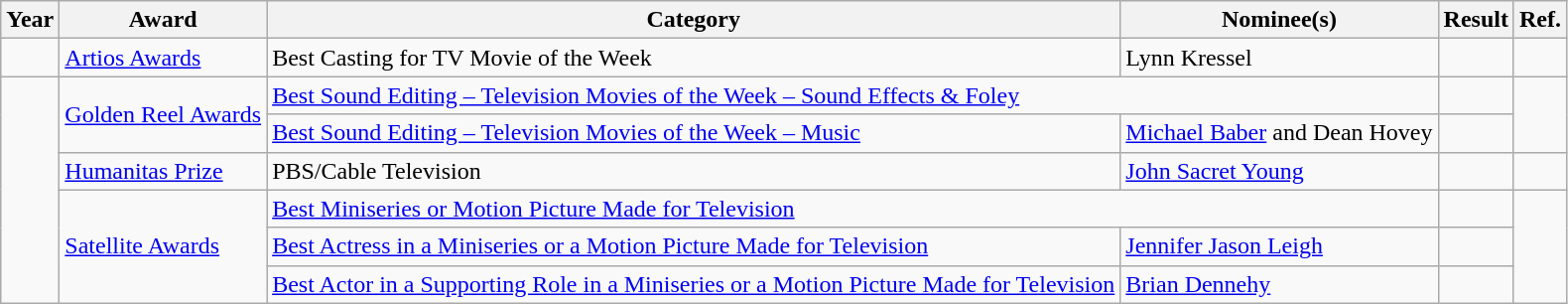<table class="wikitable plainrowheaders">
<tr>
<th>Year</th>
<th>Award</th>
<th>Category</th>
<th>Nominee(s)</th>
<th>Result</th>
<th>Ref.</th>
</tr>
<tr>
<td></td>
<td><a href='#'>Artios Awards</a></td>
<td>Best Casting for TV Movie of the Week</td>
<td>Lynn Kressel</td>
<td></td>
<td align="center"></td>
</tr>
<tr>
<td rowspan="6"></td>
<td rowspan="2"><a href='#'>Golden Reel Awards</a></td>
<td colspan="2"><a href='#'>Best Sound Editing – Television Movies of the Week – Sound Effects & Foley</a></td>
<td></td>
<td align="center" rowspan="2"></td>
</tr>
<tr>
<td><a href='#'>Best Sound Editing – Television Movies of the Week – Music</a></td>
<td><a href='#'>Michael Baber</a> and Dean Hovey</td>
<td></td>
</tr>
<tr>
<td><a href='#'>Humanitas Prize</a></td>
<td>PBS/Cable Television</td>
<td><a href='#'>John Sacret Young</a></td>
<td></td>
<td align="center"></td>
</tr>
<tr>
<td rowspan="3"><a href='#'>Satellite Awards</a></td>
<td colspan="2"><a href='#'>Best Miniseries or Motion Picture Made for Television</a></td>
<td></td>
<td align="center" rowspan="3"></td>
</tr>
<tr>
<td><a href='#'>Best Actress in a Miniseries or a Motion Picture Made for Television</a></td>
<td><a href='#'>Jennifer Jason Leigh</a></td>
<td></td>
</tr>
<tr>
<td><a href='#'>Best Actor in a Supporting Role in a Miniseries or a Motion Picture Made for Television</a></td>
<td><a href='#'>Brian Dennehy</a></td>
<td></td>
</tr>
</table>
